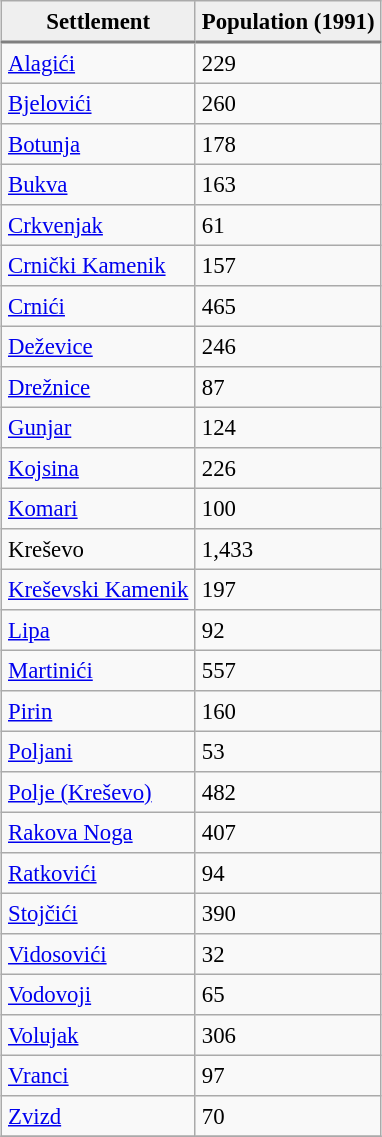<table border="1" cellpadding="4" cellspacing="0" style="margin: 10px 0 10px 25px; background: #f9f9f9; border: 1px #AAA solid; border-collapse: collapse; font-size: 95%; float: left;" class="sortable">
<tr>
<th style="background: #efefef; border-bottom: 2px solid gray;">Settlement</th>
<th style="background: #efefef; border-bottom: 2px solid gray;">Population (1991)</th>
</tr>
<tr>
<td><a href='#'>Alagići</a></td>
<td>229</td>
</tr>
<tr>
<td><a href='#'>Bjelovići</a></td>
<td>260</td>
</tr>
<tr>
<td><a href='#'>Botunja</a></td>
<td>178</td>
</tr>
<tr>
<td><a href='#'>Bukva</a></td>
<td>163</td>
</tr>
<tr>
<td><a href='#'>Crkvenjak</a></td>
<td>61</td>
</tr>
<tr>
<td><a href='#'>Crnički Kamenik</a></td>
<td>157</td>
</tr>
<tr>
<td><a href='#'>Crnići</a></td>
<td>465</td>
</tr>
<tr>
<td><a href='#'>Deževice</a></td>
<td>246</td>
</tr>
<tr>
<td><a href='#'>Drežnice</a></td>
<td>87</td>
</tr>
<tr>
<td><a href='#'>Gunjar</a></td>
<td>124</td>
</tr>
<tr>
<td><a href='#'>Kojsina</a></td>
<td>226</td>
</tr>
<tr>
<td><a href='#'>Komari</a></td>
<td>100</td>
</tr>
<tr>
<td>Kreševo</td>
<td>1,433</td>
</tr>
<tr>
<td><a href='#'>Kreševski Kamenik</a></td>
<td>197</td>
</tr>
<tr>
<td><a href='#'>Lipa</a></td>
<td>92</td>
</tr>
<tr>
<td><a href='#'>Martinići</a></td>
<td>557</td>
</tr>
<tr>
<td><a href='#'>Pirin</a></td>
<td>160</td>
</tr>
<tr>
<td><a href='#'>Poljani</a></td>
<td>53</td>
</tr>
<tr>
<td><a href='#'>Polje (Kreševo)</a></td>
<td>482</td>
</tr>
<tr>
<td><a href='#'>Rakova Noga</a></td>
<td>407</td>
</tr>
<tr>
<td><a href='#'>Ratkovići</a></td>
<td>94</td>
</tr>
<tr>
<td><a href='#'>Stojčići</a></td>
<td>390</td>
</tr>
<tr>
<td><a href='#'>Vidosovići</a></td>
<td>32</td>
</tr>
<tr>
<td><a href='#'>Vodovoji</a></td>
<td>65</td>
</tr>
<tr>
<td><a href='#'>Volujak</a></td>
<td>306</td>
</tr>
<tr>
<td><a href='#'>Vranci</a></td>
<td>97</td>
</tr>
<tr>
<td><a href='#'>Zvizd</a></td>
<td>70</td>
</tr>
<tr>
</tr>
</table>
